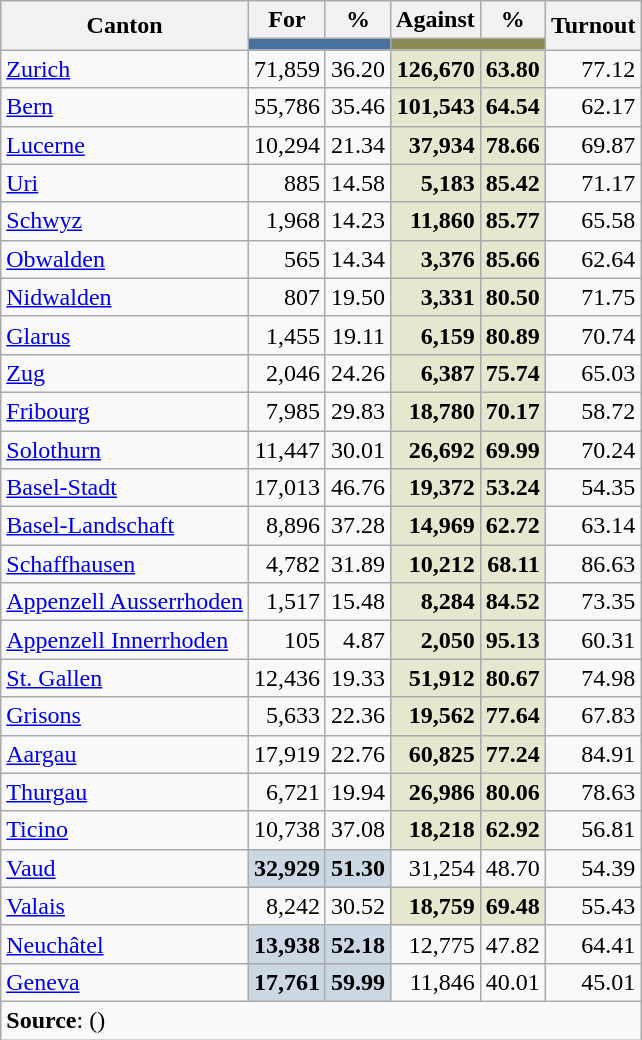<table class="wikitable sortable" style="text-align:right">
<tr>
<th rowspan=2>Canton</th>
<th>For</th>
<th>%</th>
<th>Against</th>
<th>%</th>
<th rowspan=2>Turnout</th>
</tr>
<tr>
<th colspan=2 style="background-color:#47729E"></th>
<th colspan=2 style="background-color:#8B8B54"></th>
</tr>
<tr>
<td align=left><a href='#'>Zurich</a></td>
<td>71,859</td>
<td>36.20</td>
<td style="background-color:#e7e7cf"><strong>126,670</strong></td>
<td style="background-color:#e7e7cf"><strong>63.80</strong></td>
<td>77.12</td>
</tr>
<tr>
<td align=left><a href='#'>Bern</a></td>
<td>55,786</td>
<td>35.46</td>
<td style="background-color:#e7e7cf"><strong>101,543</strong></td>
<td style="background-color:#e7e7cf"><strong>64.54</strong></td>
<td>62.17</td>
</tr>
<tr>
<td align=left><a href='#'>Lucerne</a></td>
<td>10,294</td>
<td>21.34</td>
<td style="background-color:#e7e7cf"><strong>37,934</strong></td>
<td style="background-color:#e7e7cf"><strong>78.66</strong></td>
<td>69.87</td>
</tr>
<tr>
<td align=left><a href='#'>Uri</a></td>
<td>885</td>
<td>14.58</td>
<td style="background-color:#e7e7cf"><strong>5,183</strong></td>
<td style="background-color:#e7e7cf"><strong>85.42</strong></td>
<td>71.17</td>
</tr>
<tr>
<td align=left><a href='#'>Schwyz</a></td>
<td>1,968</td>
<td>14.23</td>
<td style="background-color:#e7e7cf"><strong>11,860</strong></td>
<td style="background-color:#e7e7cf"><strong>85.77</strong></td>
<td>65.58</td>
</tr>
<tr>
<td align=left><a href='#'>Obwalden</a></td>
<td>565</td>
<td>14.34</td>
<td style="background-color:#e7e7cf"><strong>3,376</strong></td>
<td style="background-color:#e7e7cf"><strong>85.66</strong></td>
<td>62.64</td>
</tr>
<tr>
<td align=left><a href='#'>Nidwalden</a></td>
<td>807</td>
<td>19.50</td>
<td style="background-color:#e7e7cf"><strong>3,331</strong></td>
<td style="background-color:#e7e7cf"><strong>80.50</strong></td>
<td>71.75</td>
</tr>
<tr>
<td align=left><a href='#'>Glarus</a></td>
<td>1,455</td>
<td>19.11</td>
<td style="background-color:#e7e7cf"><strong>6,159</strong></td>
<td style="background-color:#e7e7cf"><strong>80.89</strong></td>
<td>70.74</td>
</tr>
<tr>
<td align=left><a href='#'>Zug</a></td>
<td>2,046</td>
<td>24.26</td>
<td style="background-color:#e7e7cf"><strong>6,387</strong></td>
<td style="background-color:#e7e7cf"><strong>75.74</strong></td>
<td>65.03</td>
</tr>
<tr>
<td align=left><a href='#'>Fribourg</a></td>
<td>7,985</td>
<td>29.83</td>
<td style="background-color:#e7e7cf"><strong>18,780</strong></td>
<td style="background-color:#e7e7cf"><strong>70.17</strong></td>
<td>58.72</td>
</tr>
<tr>
<td align=left><a href='#'>Solothurn</a></td>
<td>11,447</td>
<td>30.01</td>
<td style="background-color:#e7e7cf"><strong>26,692</strong></td>
<td style="background-color:#e7e7cf"><strong>69.99</strong></td>
<td>70.24</td>
</tr>
<tr>
<td align=left><a href='#'>Basel-Stadt</a></td>
<td>17,013</td>
<td>46.76</td>
<td style="background-color:#e7e7cf"><strong>19,372</strong></td>
<td style="background-color:#e7e7cf"><strong>53.24</strong></td>
<td>54.35</td>
</tr>
<tr>
<td align=left><a href='#'>Basel-Landschaft</a></td>
<td>8,896</td>
<td>37.28</td>
<td style="background-color:#e7e7cf"><strong>14,969</strong></td>
<td style="background-color:#e7e7cf"><strong>62.72</strong></td>
<td>63.14</td>
</tr>
<tr>
<td align=left><a href='#'>Schaffhausen</a></td>
<td>4,782</td>
<td>31.89</td>
<td style="background-color:#e7e7cf"><strong>10,212</strong></td>
<td style="background-color:#e7e7cf"><strong>68.11</strong></td>
<td>86.63</td>
</tr>
<tr>
<td align=left><a href='#'>Appenzell Ausserrhoden</a></td>
<td>1,517</td>
<td>15.48</td>
<td style="background-color:#e7e7cf"><strong>8,284</strong></td>
<td style="background-color:#e7e7cf"><strong>84.52</strong></td>
<td>73.35</td>
</tr>
<tr>
<td align=left><a href='#'>Appenzell Innerrhoden</a></td>
<td>105</td>
<td>4.87</td>
<td style="background-color:#e7e7cf"><strong>2,050</strong></td>
<td style="background-color:#e7e7cf"><strong>95.13</strong></td>
<td>60.31</td>
</tr>
<tr>
<td align=left><a href='#'>St. Gallen</a></td>
<td>12,436</td>
<td>19.33</td>
<td style="background-color:#e7e7cf"><strong>51,912</strong></td>
<td style="background-color:#e7e7cf"><strong>80.67</strong></td>
<td>74.98</td>
</tr>
<tr>
<td align=left><a href='#'>Grisons</a></td>
<td>5,633</td>
<td>22.36</td>
<td style="background-color:#e7e7cf"><strong>19,562</strong></td>
<td style="background-color:#e7e7cf"><strong>77.64</strong></td>
<td>67.83</td>
</tr>
<tr>
<td align=left><a href='#'>Aargau</a></td>
<td>17,919</td>
<td>22.76</td>
<td style="background-color:#e7e7cf"><strong>60,825</strong></td>
<td style="background-color:#e7e7cf"><strong>77.24</strong></td>
<td>84.91</td>
</tr>
<tr>
<td align=left><a href='#'>Thurgau</a></td>
<td>6,721</td>
<td>19.94</td>
<td style="background-color:#e7e7cf"><strong>26,986</strong></td>
<td style="background-color:#e7e7cf"><strong>80.06</strong></td>
<td>78.63</td>
</tr>
<tr>
<td align=left><a href='#'>Ticino</a></td>
<td>10,738</td>
<td>37.08</td>
<td style="background-color:#e7e7cf"><strong>18,218</strong></td>
<td style="background-color:#e7e7cf"><strong>62.92</strong></td>
<td>56.81</td>
</tr>
<tr>
<td align=left><a href='#'>Vaud</a></td>
<td style="background-color:#cbd8e4"><strong>32,929</strong></td>
<td style="background-color:#cbd8e4"><strong>51.30</strong></td>
<td>31,254</td>
<td>48.70</td>
<td>54.39</td>
</tr>
<tr>
<td align=left><a href='#'>Valais</a></td>
<td>8,242</td>
<td>30.52</td>
<td style="background-color:#e7e7cf"><strong>18,759</strong></td>
<td style="background-color:#e7e7cf"><strong>69.48</strong></td>
<td>55.43</td>
</tr>
<tr>
<td align=left><a href='#'>Neuchâtel</a></td>
<td style="background-color:#cbd8e4"><strong>13,938</strong></td>
<td style="background-color:#cbd8e4"><strong>52.18</strong></td>
<td>12,775</td>
<td>47.82</td>
<td>64.41</td>
</tr>
<tr>
<td align=left><a href='#'>Geneva</a></td>
<td style="background-color:#cbd8e4"><strong>17,761</strong></td>
<td style="background-color:#cbd8e4"><strong>59.99</strong></td>
<td>11,846</td>
<td>40.01</td>
<td>45.01</td>
</tr>
<tr>
<td colspan="7" align="left"><strong>Source</strong>:  ()</td>
</tr>
</table>
